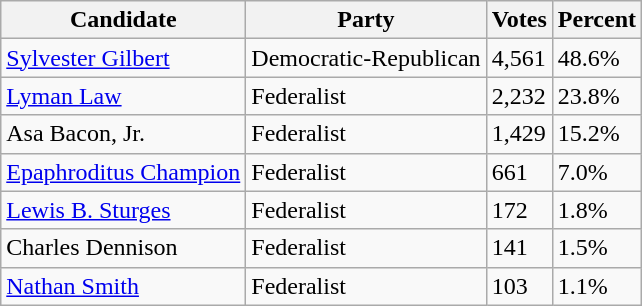<table class=wikitable>
<tr>
<th>Candidate</th>
<th>Party</th>
<th>Votes</th>
<th>Percent</th>
</tr>
<tr>
<td><a href='#'>Sylvester Gilbert</a></td>
<td>Democratic-Republican</td>
<td>4,561</td>
<td>48.6%</td>
</tr>
<tr>
<td><a href='#'>Lyman Law</a></td>
<td>Federalist</td>
<td>2,232</td>
<td>23.8%</td>
</tr>
<tr>
<td>Asa Bacon, Jr.</td>
<td>Federalist</td>
<td>1,429</td>
<td>15.2%</td>
</tr>
<tr>
<td><a href='#'>Epaphroditus Champion</a></td>
<td>Federalist</td>
<td>661</td>
<td>7.0%</td>
</tr>
<tr>
<td><a href='#'>Lewis B. Sturges</a></td>
<td>Federalist</td>
<td>172</td>
<td>1.8%</td>
</tr>
<tr>
<td>Charles Dennison</td>
<td>Federalist</td>
<td>141</td>
<td>1.5%</td>
</tr>
<tr>
<td><a href='#'>Nathan Smith</a></td>
<td>Federalist</td>
<td>103</td>
<td>1.1%</td>
</tr>
</table>
